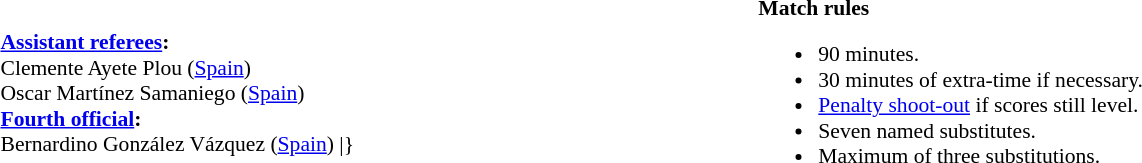<table width=100% style="font-size:90%">
<tr>
<td><br><strong><a href='#'>Assistant referees</a>:</strong>
<br>Clemente Ayete Plou (<a href='#'>Spain</a>)<br>Oscar Martínez Samaniego (<a href='#'>Spain</a>)
<br><strong><a href='#'>Fourth official</a>:</strong>
<br>Bernardino González Vázquez (<a href='#'>Spain</a>)
<includeonly>|}</includeonly></td>
<td style="width:60%;vertical-align:top"><br><strong>Match rules</strong><ul><li>90 minutes.</li><li>30 minutes of extra-time if necessary.</li><li><a href='#'>Penalty shoot-out</a> if scores still level.</li><li>Seven named substitutes.</li><li>Maximum of three substitutions.</li></ul></td>
</tr>
</table>
